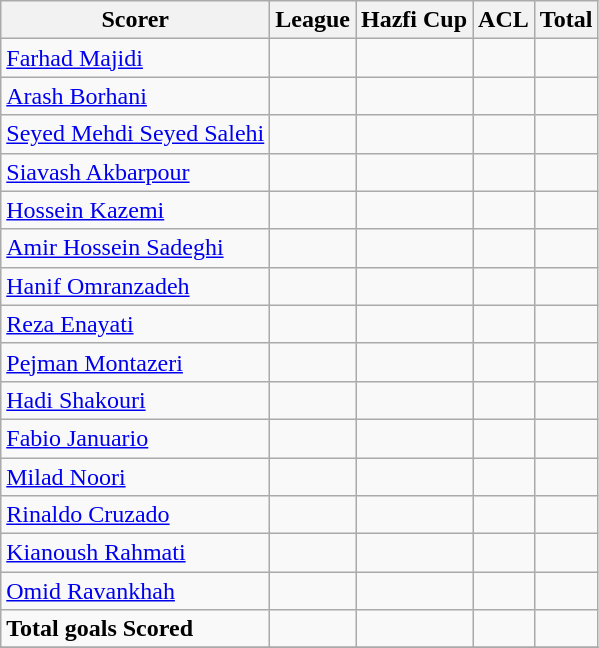<table class="wikitable">
<tr>
<th>Scorer</th>
<th>League</th>
<th>Hazfi Cup</th>
<th>ACL</th>
<th>Total</th>
</tr>
<tr>
<td> <a href='#'>Farhad Majidi</a></td>
<td></td>
<td></td>
<td></td>
<td></td>
</tr>
<tr>
<td> <a href='#'>Arash Borhani</a></td>
<td></td>
<td></td>
<td></td>
<td></td>
</tr>
<tr>
<td> <a href='#'>Seyed Mehdi Seyed Salehi</a></td>
<td></td>
<td></td>
<td></td>
<td></td>
</tr>
<tr>
<td> <a href='#'>Siavash Akbarpour</a></td>
<td></td>
<td></td>
<td></td>
<td></td>
</tr>
<tr>
<td> <a href='#'>Hossein Kazemi</a></td>
<td></td>
<td></td>
<td></td>
<td></td>
</tr>
<tr>
<td> <a href='#'>Amir Hossein Sadeghi</a></td>
<td></td>
<td></td>
<td></td>
<td></td>
</tr>
<tr>
<td> <a href='#'>Hanif Omranzadeh</a></td>
<td></td>
<td></td>
<td></td>
<td></td>
</tr>
<tr>
<td> <a href='#'>Reza Enayati</a></td>
<td></td>
<td></td>
<td></td>
<td></td>
</tr>
<tr>
<td> <a href='#'>Pejman Montazeri</a></td>
<td></td>
<td></td>
<td></td>
<td></td>
</tr>
<tr>
<td> <a href='#'>Hadi Shakouri</a></td>
<td></td>
<td></td>
<td></td>
<td></td>
</tr>
<tr>
<td> <a href='#'>Fabio Januario</a></td>
<td></td>
<td></td>
<td></td>
<td></td>
</tr>
<tr>
<td> <a href='#'>Milad Noori</a></td>
<td></td>
<td></td>
<td></td>
<td></td>
</tr>
<tr>
<td> <a href='#'>Rinaldo Cruzado</a></td>
<td></td>
<td></td>
<td></td>
<td></td>
</tr>
<tr>
<td> <a href='#'>Kianoush Rahmati</a></td>
<td></td>
<td></td>
<td></td>
<td></td>
</tr>
<tr>
<td> <a href='#'>Omid Ravankhah</a></td>
<td></td>
<td></td>
<td></td>
<td></td>
</tr>
<tr>
<td><strong>Total goals Scored</strong></td>
<td></td>
<td></td>
<td></td>
<td></td>
</tr>
<tr>
</tr>
</table>
